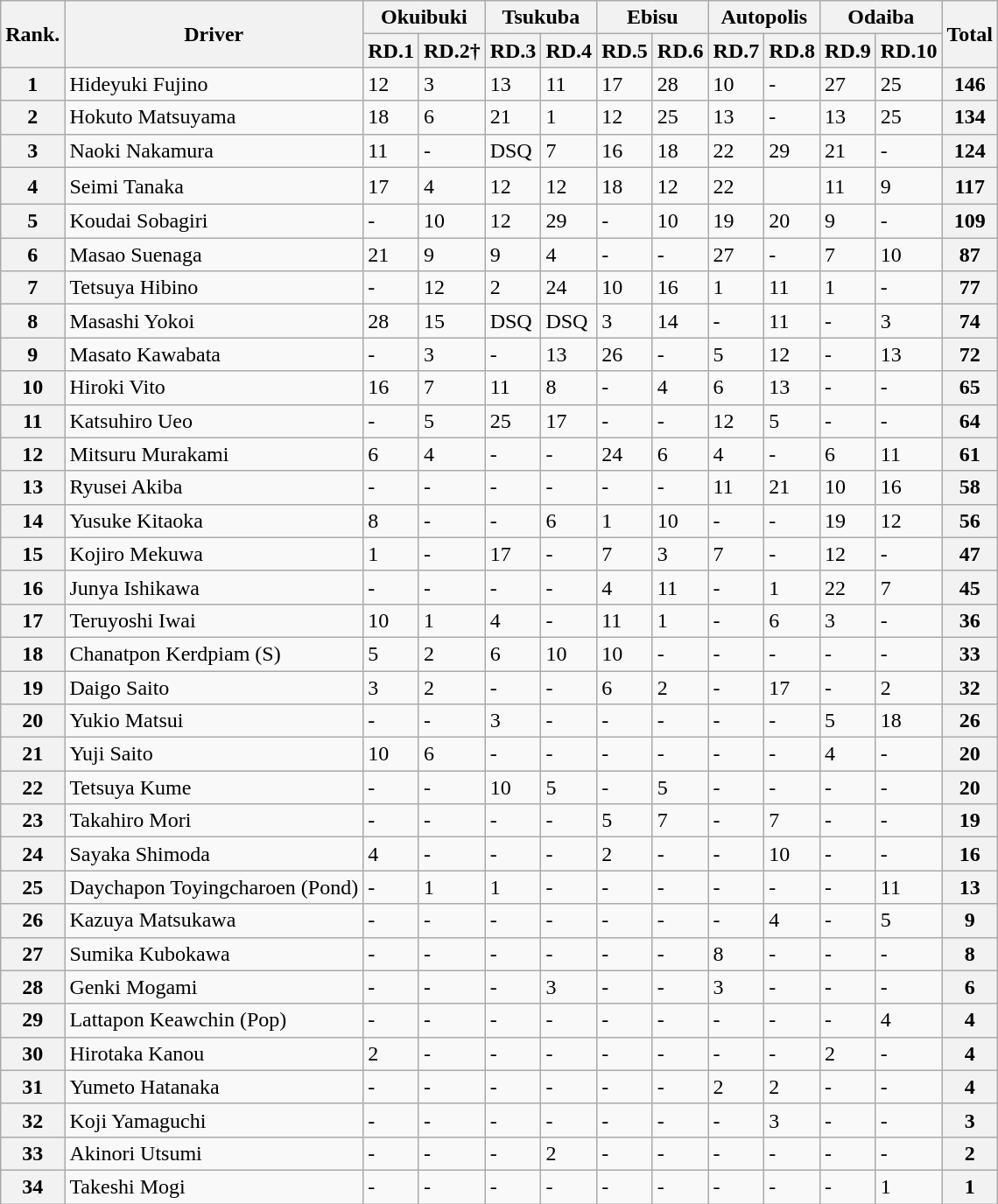<table class="wikitable">
<tr>
<th rowspan="2">Rank.</th>
<th rowspan="2">Driver</th>
<th colspan="2">Okuibuki</th>
<th colspan="2">Tsukuba</th>
<th colspan="2">Ebisu</th>
<th colspan="2">Autopolis</th>
<th colspan="2">Odaiba</th>
<th rowspan="2">Total</th>
</tr>
<tr>
<th>RD.1</th>
<th>RD.2†</th>
<th>RD.3</th>
<th>RD.4</th>
<th>RD.5</th>
<th>RD.6</th>
<th>RD.7</th>
<th>RD.8</th>
<th>RD.9</th>
<th>RD.10</th>
</tr>
<tr>
<th>1</th>
<td>Hideyuki Fujino</td>
<td>12</td>
<td>3</td>
<td>13</td>
<td>11</td>
<td>17</td>
<td>28</td>
<td>10</td>
<td>-</td>
<td>27</td>
<td>25</td>
<th>146</th>
</tr>
<tr>
<th>2</th>
<td>Hokuto Matsuyama</td>
<td>18</td>
<td>6</td>
<td>21</td>
<td>1</td>
<td>12</td>
<td>25</td>
<td>13</td>
<td>-</td>
<td>13</td>
<td>25</td>
<th>134</th>
</tr>
<tr>
<th>3</th>
<td>Naoki Nakamura</td>
<td>11</td>
<td>-</td>
<td>DSQ</td>
<td>7</td>
<td>16</td>
<td>18</td>
<td>22</td>
<td>29</td>
<td>21</td>
<td>-</td>
<th>124</th>
</tr>
<tr>
<th>4</th>
<td>Seimi Tanaka</td>
<td>17</td>
<td>4</td>
<td>12</td>
<td>12</td>
<td>18</td>
<td>12</td>
<td>22</td>
<td>　</td>
<td>11</td>
<td>9</td>
<th>117</th>
</tr>
<tr>
<th>5</th>
<td>Koudai Sobagiri</td>
<td>-</td>
<td>10</td>
<td>12</td>
<td>29</td>
<td>-</td>
<td>10</td>
<td>19</td>
<td>20</td>
<td>9</td>
<td>-</td>
<th>109</th>
</tr>
<tr>
<th>6</th>
<td>Masao Suenaga</td>
<td>21</td>
<td>9</td>
<td>9</td>
<td>4</td>
<td>-</td>
<td>-</td>
<td>27</td>
<td>-</td>
<td>7</td>
<td>10</td>
<th>87</th>
</tr>
<tr>
<th>7</th>
<td>Tetsuya Hibino</td>
<td>-</td>
<td>12</td>
<td>2</td>
<td>24</td>
<td>10</td>
<td>16</td>
<td>1</td>
<td>11</td>
<td>1</td>
<td>-</td>
<th>77</th>
</tr>
<tr>
<th>8</th>
<td>Masashi Yokoi</td>
<td>28</td>
<td>15</td>
<td>DSQ</td>
<td>DSQ</td>
<td>3</td>
<td>14</td>
<td>-</td>
<td>11</td>
<td>-</td>
<td>3</td>
<th>74</th>
</tr>
<tr>
<th>9</th>
<td>Masato Kawabata</td>
<td>-</td>
<td>3</td>
<td>-</td>
<td>13</td>
<td>26</td>
<td>-</td>
<td>5</td>
<td>12</td>
<td>-</td>
<td>13</td>
<th>72</th>
</tr>
<tr>
<th>10</th>
<td>Hiroki Vito</td>
<td>16</td>
<td>7</td>
<td>11</td>
<td>8</td>
<td>-</td>
<td>4</td>
<td>6</td>
<td>13</td>
<td>-</td>
<td>-</td>
<th>65</th>
</tr>
<tr>
<th>11</th>
<td>Katsuhiro Ueo</td>
<td>-</td>
<td>5</td>
<td>25</td>
<td>17</td>
<td>-</td>
<td>-</td>
<td>12</td>
<td>5</td>
<td>-</td>
<td>-</td>
<th>64</th>
</tr>
<tr>
<th>12</th>
<td>Mitsuru Murakami</td>
<td>6</td>
<td>4</td>
<td>-</td>
<td>-</td>
<td>24</td>
<td>6</td>
<td>4</td>
<td>-</td>
<td>6</td>
<td>11</td>
<th>61</th>
</tr>
<tr>
<th>13</th>
<td>Ryusei Akiba</td>
<td>-</td>
<td>-</td>
<td>-</td>
<td>-</td>
<td>-</td>
<td>-</td>
<td>11</td>
<td>21</td>
<td>10</td>
<td>16</td>
<th>58</th>
</tr>
<tr>
<th>14</th>
<td>Yusuke Kitaoka</td>
<td>8</td>
<td>-</td>
<td>-</td>
<td>6</td>
<td>1</td>
<td>10</td>
<td>-</td>
<td>-</td>
<td>19</td>
<td>12</td>
<th>56</th>
</tr>
<tr>
<th>15</th>
<td>Kojiro Mekuwa</td>
<td>1</td>
<td>-</td>
<td>17</td>
<td>-</td>
<td>7</td>
<td>3</td>
<td>7</td>
<td>-</td>
<td>12</td>
<td>-</td>
<th>47</th>
</tr>
<tr>
<th>16</th>
<td>Junya Ishikawa</td>
<td>-</td>
<td>-</td>
<td>-</td>
<td>-</td>
<td>4</td>
<td>11</td>
<td>-</td>
<td>1</td>
<td>22</td>
<td>7</td>
<th>45</th>
</tr>
<tr>
<th>17</th>
<td>Teruyoshi Iwai</td>
<td>10</td>
<td>1</td>
<td>4</td>
<td>-</td>
<td>11</td>
<td>1</td>
<td>-</td>
<td>6</td>
<td>3</td>
<td>-</td>
<th>36</th>
</tr>
<tr>
<th>18</th>
<td>Chanatpon  Kerdpiam (S)</td>
<td>5</td>
<td>2</td>
<td>6</td>
<td>10</td>
<td>10</td>
<td>-</td>
<td>-</td>
<td>-</td>
<td>-</td>
<td>-</td>
<th>33</th>
</tr>
<tr>
<th>19</th>
<td>Daigo Saito</td>
<td>3</td>
<td>2</td>
<td>-</td>
<td>-</td>
<td>6</td>
<td>2</td>
<td>-</td>
<td>17</td>
<td>-</td>
<td>2</td>
<th>32</th>
</tr>
<tr>
<th>20</th>
<td>Yukio Matsui</td>
<td>-</td>
<td>-</td>
<td>3</td>
<td>-</td>
<td>-</td>
<td>-</td>
<td>-</td>
<td>-</td>
<td>5</td>
<td>18</td>
<th>26</th>
</tr>
<tr>
<th>21</th>
<td>Yuji Saito</td>
<td>10</td>
<td>6</td>
<td>-</td>
<td>-</td>
<td>-</td>
<td>-</td>
<td>-</td>
<td>-</td>
<td>4</td>
<td>-</td>
<th>20</th>
</tr>
<tr>
<th>22</th>
<td>Tetsuya Kume</td>
<td>-</td>
<td>-</td>
<td>10</td>
<td>5</td>
<td>-</td>
<td>5</td>
<td>-</td>
<td>-</td>
<td>-</td>
<td>-</td>
<th>20</th>
</tr>
<tr>
<th>23</th>
<td>Takahiro Mori</td>
<td>-</td>
<td>-</td>
<td>-</td>
<td>-</td>
<td>5</td>
<td>7</td>
<td>-</td>
<td>7</td>
<td>-</td>
<td>-</td>
<th>19</th>
</tr>
<tr>
<th>24</th>
<td>Sayaka Shimoda</td>
<td>4</td>
<td>-</td>
<td>-</td>
<td>-</td>
<td>2</td>
<td>-</td>
<td>-</td>
<td>10</td>
<td>-</td>
<td>-</td>
<th>16</th>
</tr>
<tr>
<th>25</th>
<td>Daychapon  Toyingcharoen (Pond)</td>
<td>-</td>
<td>1</td>
<td>1</td>
<td>-</td>
<td>-</td>
<td>-</td>
<td>-</td>
<td>-</td>
<td>-</td>
<td>11</td>
<th>13</th>
</tr>
<tr>
<th>26</th>
<td>Kazuya Matsukawa</td>
<td>-</td>
<td>-</td>
<td>-</td>
<td>-</td>
<td>-</td>
<td>-</td>
<td>-</td>
<td>4</td>
<td>-</td>
<td>5</td>
<th>9</th>
</tr>
<tr>
<th>27</th>
<td>Sumika Kubokawa</td>
<td>-</td>
<td>-</td>
<td>-</td>
<td>-</td>
<td>-</td>
<td>-</td>
<td>8</td>
<td>-</td>
<td>-</td>
<td>-</td>
<th>8</th>
</tr>
<tr>
<th>28</th>
<td>Genki Mogami</td>
<td>-</td>
<td>-</td>
<td>-</td>
<td>3</td>
<td>-</td>
<td>-</td>
<td>3</td>
<td>-</td>
<td>-</td>
<td>-</td>
<th>6</th>
</tr>
<tr>
<th>29</th>
<td>Lattapon  Keawchin (Pop)</td>
<td>-</td>
<td>-</td>
<td>-</td>
<td>-</td>
<td>-</td>
<td>-</td>
<td>-</td>
<td>-</td>
<td>-</td>
<td>4</td>
<th>4</th>
</tr>
<tr>
<th>30</th>
<td>Hirotaka Kanou</td>
<td>2</td>
<td>-</td>
<td>-</td>
<td>-</td>
<td>-</td>
<td>-</td>
<td>-</td>
<td>-</td>
<td>2</td>
<td>-</td>
<th>4</th>
</tr>
<tr>
<th>31</th>
<td>Yumeto Hatanaka</td>
<td>-</td>
<td>-</td>
<td>-</td>
<td>-</td>
<td>-</td>
<td>-</td>
<td>2</td>
<td>2</td>
<td>-</td>
<td>-</td>
<th>4</th>
</tr>
<tr>
<th>32</th>
<td>Koji Yamaguchi</td>
<td>-</td>
<td>-</td>
<td>-</td>
<td>-</td>
<td>-</td>
<td>-</td>
<td>-</td>
<td>3</td>
<td>-</td>
<td>-</td>
<th>3</th>
</tr>
<tr>
<th>33</th>
<td>Akinori Utsumi</td>
<td>-</td>
<td>-</td>
<td>-</td>
<td>2</td>
<td>-</td>
<td>-</td>
<td>-</td>
<td>-</td>
<td>-</td>
<td>-</td>
<th>2</th>
</tr>
<tr>
<th>34</th>
<td>Takeshi Mogi</td>
<td>-</td>
<td>-</td>
<td>-</td>
<td>-</td>
<td>-</td>
<td>-</td>
<td>-</td>
<td>-</td>
<td>-</td>
<td>1</td>
<th>1</th>
</tr>
</table>
